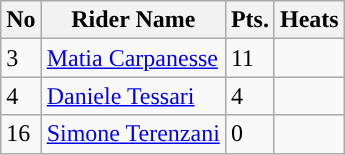<table class="wikitable">
<tr style="background-color:">
<th>No</th>
<th>Rider Name</th>
<th>Pts.</th>
<th>Heats</th>
</tr>
<tr>
<td>3</td>
<td><a href='#'>Matia Carpanesse</a></td>
<td>11</td>
<td></td>
</tr>
<tr>
<td>4</td>
<td><a href='#'>Daniele Tessari</a></td>
<td>4</td>
<td></td>
</tr>
<tr>
<td>16</td>
<td><a href='#'>Simone Terenzani</a></td>
<td>0</td>
<td></td>
</tr>
</table>
